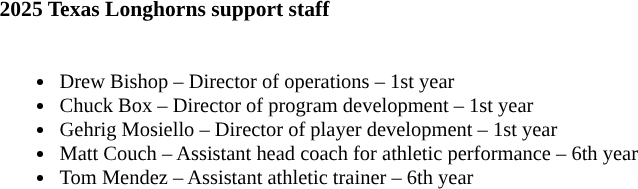<table class="toccolours" style="border-collapse:collapse; font-size:90%;">
<tr>
<td colspan="1"><strong>2025 Texas Longhorns support staff</strong></td>
</tr>
<tr>
<td style="text-align: left; font-size: 95%;" valign="top"><br><ul><li>Drew Bishop – Director of operations – 1st year</li><li>Chuck Box – Director of program development – 1st year</li><li>Gehrig Mosiello – Director of player development – 1st year</li><li>Matt Couch – Assistant head coach for athletic performance – 6th year</li><li>Tom Mendez – Assistant athletic trainer – 6th year</li></ul></td>
</tr>
</table>
